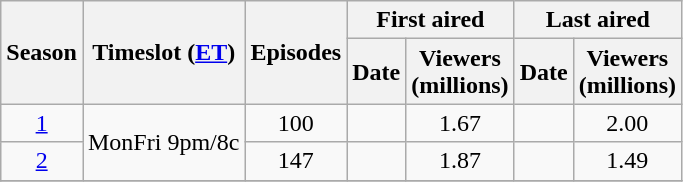<table class="wikitable" style="text-align: center">
<tr>
<th scope="col" rowspan="2">Season</th>
<th scope="col" rowspan="2">Timeslot (<a href='#'>ET</a>)</th>
<th scope="col" rowspan="2">Episodes</th>
<th scope="col" colspan="2">First aired</th>
<th scope="col" colspan="2">Last aired</th>
</tr>
<tr>
<th scope="col">Date</th>
<th scope="col">Viewers<br>(millions)</th>
<th scope="col">Date</th>
<th scope="col">Viewers<br>(millions)</th>
</tr>
<tr>
<td rowspan="1"><a href='#'>1</a></td>
<td rowspan="2">MonFri 9pm/8c</td>
<td>100</td>
<td></td>
<td>1.67</td>
<td></td>
<td>2.00</td>
</tr>
<tr>
<td rowspan="1"><a href='#'>2</a></td>
<td>147</td>
<td></td>
<td>1.87</td>
<td></td>
<td>1.49</td>
</tr>
<tr>
</tr>
</table>
